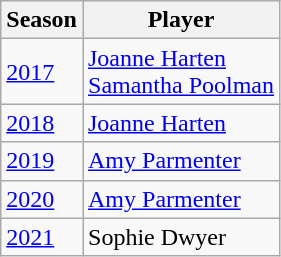<table class="wikitable collapsible">
<tr>
<th>Season</th>
<th>Player</th>
</tr>
<tr>
<td><a href='#'>2017</a></td>
<td><a href='#'>Joanne Harten</a><br><a href='#'>Samantha Poolman</a></td>
</tr>
<tr>
<td><a href='#'>2018</a></td>
<td><a href='#'>Joanne Harten</a></td>
</tr>
<tr>
<td><a href='#'>2019</a></td>
<td><a href='#'>Amy Parmenter</a></td>
</tr>
<tr>
<td><a href='#'>2020</a></td>
<td><a href='#'>Amy Parmenter</a></td>
</tr>
<tr>
<td><a href='#'>2021</a></td>
<td>Sophie Dwyer</td>
</tr>
</table>
